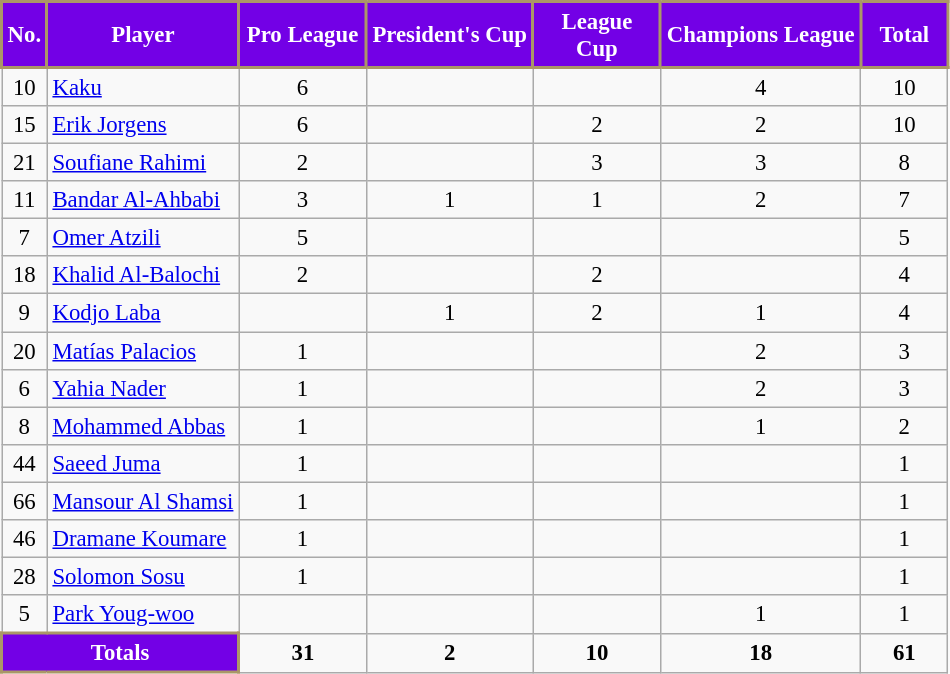<table class="wikitable" style="text-align:center; font-size:95%;">
<tr>
<th style="color:#FFFFFF; background:#7300E6; border:2px solid #AB9767;">No.</th>
<th style="color:#FFFFFF; background:#7300E6; border:2px solid #AB9767;">Player</th>
<th style="color:#FFFFFF; background:#7300E6; border:2px solid #AB9767;" width=77>Pro League</th>
<th style="color:#FFFFFF; background:#7300E6; border:2px solid #AB9767;">President's Cup</th>
<th style="color:#FFFFFF; background:#7300E6; border:2px solid #AB9767;" width=77>League Cup</th>
<th style="color:#FFFFFF; background:#7300E6; border:2px solid #AB9767;">Champions League</th>
<th style="color:#FFFFFF; background:#7300E6; border:2px solid #AB9767;" width=50>Total</th>
</tr>
<tr>
<td align="center">10</td>
<td align=left> <a href='#'>Kaku</a></td>
<td align="center">6</td>
<td align="center"></td>
<td align="center"></td>
<td align="center">4</td>
<td align="center">10</td>
</tr>
<tr>
<td align="center">15</td>
<td align=left> <a href='#'>Erik Jorgens</a></td>
<td align="center">6</td>
<td align="center"></td>
<td align="center">2</td>
<td align="center">2</td>
<td align="center">10</td>
</tr>
<tr>
<td align="center">21</td>
<td align=left> <a href='#'>Soufiane Rahimi</a></td>
<td align="center">2</td>
<td align="center"></td>
<td align="center">3</td>
<td align="center">3</td>
<td align="center">8</td>
</tr>
<tr>
<td align="center">11</td>
<td align=left> <a href='#'>Bandar Al-Ahbabi</a></td>
<td align="center">3</td>
<td align="center">1</td>
<td align="center">1</td>
<td align="center">2</td>
<td align="center">7</td>
</tr>
<tr>
<td align="center">7</td>
<td align=left> <a href='#'>Omer Atzili</a></td>
<td align="center">5</td>
<td align="center"></td>
<td align="center"></td>
<td align="center"></td>
<td align="center">5</td>
</tr>
<tr>
<td align="center">18</td>
<td align=left> <a href='#'>Khalid Al-Balochi</a></td>
<td align="center">2</td>
<td align="center"></td>
<td align="center">2</td>
<td align="center"></td>
<td align="center">4</td>
</tr>
<tr>
<td align="center">9</td>
<td align=left> <a href='#'>Kodjo Laba</a></td>
<td align="center"></td>
<td align="center">1</td>
<td align="center">2</td>
<td align="center">1</td>
<td align="center">4</td>
</tr>
<tr>
<td align="center">20</td>
<td align=left> <a href='#'>Matías Palacios</a></td>
<td align="center">1</td>
<td align="center"></td>
<td align="center"></td>
<td align="center">2</td>
<td align="center">3</td>
</tr>
<tr>
<td align="center">6</td>
<td align=left> <a href='#'>Yahia Nader</a></td>
<td align="center">1</td>
<td align="center"></td>
<td align="center"></td>
<td align="center">2</td>
<td align="center">3</td>
</tr>
<tr>
<td align="center">8</td>
<td align=left> <a href='#'>Mohammed Abbas</a></td>
<td align="center">1</td>
<td align="center"></td>
<td align="center"></td>
<td align="center">1</td>
<td align="center">2</td>
</tr>
<tr>
<td align="center">44</td>
<td align=left> <a href='#'>Saeed Juma</a></td>
<td align="center">1</td>
<td align="center"></td>
<td align="center"></td>
<td align="center"></td>
<td align="center">1</td>
</tr>
<tr>
<td align="center">66</td>
<td align=left> <a href='#'>Mansour Al Shamsi</a></td>
<td align="center">1</td>
<td align="center"></td>
<td align="center"></td>
<td align="center"></td>
<td align="center">1</td>
</tr>
<tr>
<td align="center">46</td>
<td align=left> <a href='#'>Dramane Koumare</a></td>
<td align="center">1</td>
<td align="center"></td>
<td align="center"></td>
<td align="center"></td>
<td align="center">1</td>
</tr>
<tr>
<td align="center">28</td>
<td align=left> <a href='#'>Solomon Sosu</a></td>
<td align="center">1</td>
<td align="center"></td>
<td align="center"></td>
<td align="center"></td>
<td align="center">1</td>
</tr>
<tr>
<td align="center">5</td>
<td align=left> <a href='#'>Park Youg-woo</a></td>
<td align="center"></td>
<td align="center"></td>
<td align="center"></td>
<td align="center">1</td>
<td align="center">1</td>
</tr>
<tr>
<td style="color:#FFFFFF; background:#7300E6; border:2px solid #AB9767"; colspan=2><strong>Totals</strong></td>
<td align="center"><strong>31</strong></td>
<td align="center"><strong>2</strong></td>
<td align="center"><strong>10</strong></td>
<td align="center"><strong>18</strong></td>
<td align="center"><strong>61</strong></td>
</tr>
</table>
